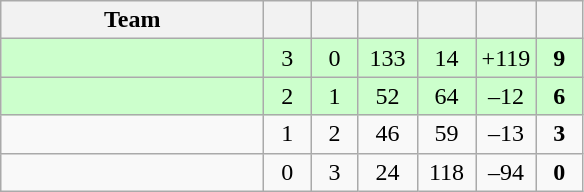<table class="wikitable" style="text-align:center;">
<tr>
<th style="width:10.5em;">Team</th>
<th style="width:1.5em;"></th>
<th style="width:1.5em;"></th>
<th style="width:2.0em;"></th>
<th style="width:2.0em;"></th>
<th style="width:2.0em;"></th>
<th style="width:1.5em;"></th>
</tr>
<tr bgcolor=#cfc>
<td align="left"></td>
<td>3</td>
<td>0</td>
<td>133</td>
<td>14</td>
<td>+119</td>
<td><strong>9</strong></td>
</tr>
<tr bgcolor=#cfc>
<td align="left"></td>
<td>2</td>
<td>1</td>
<td>52</td>
<td>64</td>
<td>–12</td>
<td><strong>6</strong></td>
</tr>
<tr>
<td align="left"></td>
<td>1</td>
<td>2</td>
<td>46</td>
<td>59</td>
<td>–13</td>
<td><strong>3</strong></td>
</tr>
<tr>
<td align="left"></td>
<td>0</td>
<td>3</td>
<td>24</td>
<td>118</td>
<td>–94</td>
<td><strong>0</strong></td>
</tr>
</table>
